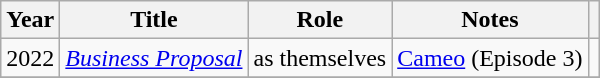<table class="wikitable plainrowheaders">
<tr>
<th scope="col">Year</th>
<th scope="col">Title</th>
<th scope="col">Role</th>
<th scope="col">Notes</th>
<th scope="col"></th>
</tr>
<tr>
<td>2022</td>
<td><em><a href='#'>Business Proposal</a></em></td>
<td>as themselves</td>
<td><a href='#'>Cameo</a> (Episode 3)</td>
<td></td>
</tr>
<tr>
</tr>
</table>
